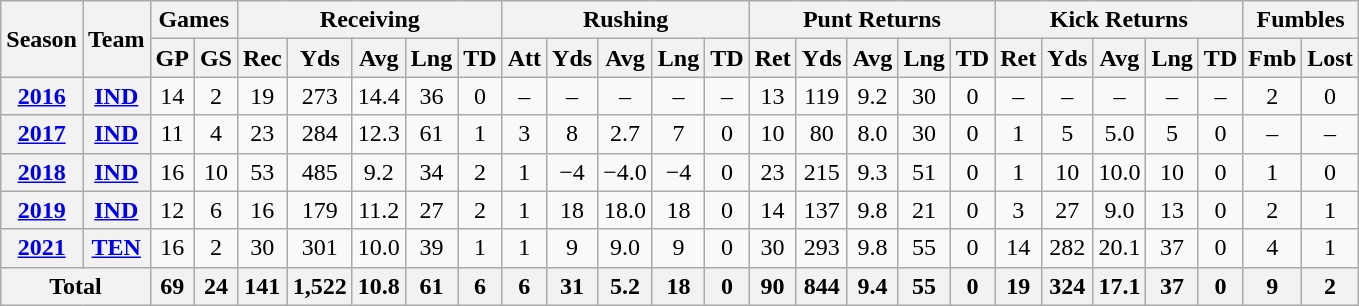<table class=wikitable style="text-align:center;">
<tr>
<th rowspan=2>Season</th>
<th rowspan=2>Team</th>
<th colspan=2>Games</th>
<th colspan=5>Receiving</th>
<th colspan=5>Rushing</th>
<th colspan=5>Punt Returns</th>
<th colspan=5>Kick Returns</th>
<th colspan=2>Fumbles</th>
</tr>
<tr>
<th>GP</th>
<th>GS</th>
<th>Rec</th>
<th>Yds</th>
<th>Avg</th>
<th>Lng</th>
<th>TD</th>
<th>Att</th>
<th>Yds</th>
<th>Avg</th>
<th>Lng</th>
<th>TD</th>
<th>Ret</th>
<th>Yds</th>
<th>Avg</th>
<th>Lng</th>
<th>TD</th>
<th>Ret</th>
<th>Yds</th>
<th>Avg</th>
<th>Lng</th>
<th>TD</th>
<th>Fmb</th>
<th>Lost</th>
</tr>
<tr>
<th><a href='#'>2016</a></th>
<th><a href='#'>IND</a></th>
<td>14</td>
<td>2</td>
<td>19</td>
<td>273</td>
<td>14.4</td>
<td>36</td>
<td>0</td>
<td>–</td>
<td>–</td>
<td>–</td>
<td>–</td>
<td>–</td>
<td>13</td>
<td>119</td>
<td>9.2</td>
<td>30</td>
<td>0</td>
<td>–</td>
<td>–</td>
<td>–</td>
<td>–</td>
<td>–</td>
<td>2</td>
<td>0</td>
</tr>
<tr>
<th><a href='#'>2017</a></th>
<th><a href='#'>IND</a></th>
<td>11</td>
<td>4</td>
<td>23</td>
<td>284</td>
<td>12.3</td>
<td>61</td>
<td>1</td>
<td>3</td>
<td>8</td>
<td>2.7</td>
<td>7</td>
<td>0</td>
<td>10</td>
<td>80</td>
<td>8.0</td>
<td>30</td>
<td>0</td>
<td>1</td>
<td>5</td>
<td>5.0</td>
<td>5</td>
<td>0</td>
<td>–</td>
<td>–</td>
</tr>
<tr>
<th><a href='#'>2018</a></th>
<th><a href='#'>IND</a></th>
<td>16</td>
<td>10</td>
<td>53</td>
<td>485</td>
<td>9.2</td>
<td>34</td>
<td>2</td>
<td>1</td>
<td>−4</td>
<td>−4.0</td>
<td>−4</td>
<td>0</td>
<td>23</td>
<td>215</td>
<td>9.3</td>
<td>51</td>
<td>0</td>
<td>1</td>
<td>10</td>
<td>10.0</td>
<td>10</td>
<td>0</td>
<td>1</td>
<td>0</td>
</tr>
<tr>
<th><a href='#'>2019</a></th>
<th><a href='#'>IND</a></th>
<td>12</td>
<td>6</td>
<td>16</td>
<td>179</td>
<td>11.2</td>
<td>27</td>
<td>2</td>
<td>1</td>
<td>18</td>
<td>18.0</td>
<td>18</td>
<td>0</td>
<td>14</td>
<td>137</td>
<td>9.8</td>
<td>21</td>
<td>0</td>
<td>3</td>
<td>27</td>
<td>9.0</td>
<td>13</td>
<td>0</td>
<td>2</td>
<td>1</td>
</tr>
<tr>
<th><a href='#'>2021</a></th>
<th><a href='#'>TEN</a></th>
<td>16</td>
<td>2</td>
<td>30</td>
<td>301</td>
<td>10.0</td>
<td>39</td>
<td>1</td>
<td>1</td>
<td>9</td>
<td>9.0</td>
<td>9</td>
<td>0</td>
<td>30</td>
<td>293</td>
<td>9.8</td>
<td>55</td>
<td>0</td>
<td>14</td>
<td>282</td>
<td>20.1</td>
<td>37</td>
<td>0</td>
<td>4</td>
<td>1</td>
</tr>
<tr>
<th colspan="2">Total</th>
<th>69</th>
<th>24</th>
<th>141</th>
<th>1,522</th>
<th>10.8</th>
<th>61</th>
<th>6</th>
<th>6</th>
<th>31</th>
<th>5.2</th>
<th>18</th>
<th>0</th>
<th>90</th>
<th>844</th>
<th>9.4</th>
<th>55</th>
<th>0</th>
<th>19</th>
<th>324</th>
<th>17.1</th>
<th>37</th>
<th>0</th>
<th>9</th>
<th>2</th>
</tr>
</table>
